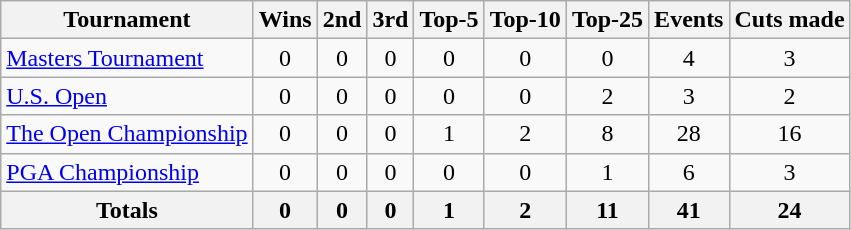<table class=wikitable style=text-align:center>
<tr>
<th>Tournament</th>
<th>Wins</th>
<th>2nd</th>
<th>3rd</th>
<th>Top-5</th>
<th>Top-10</th>
<th>Top-25</th>
<th>Events</th>
<th>Cuts made</th>
</tr>
<tr>
<td align=left><a href='#'>Masters Tournament</a></td>
<td>0</td>
<td>0</td>
<td>0</td>
<td>0</td>
<td>0</td>
<td>0</td>
<td>4</td>
<td>3</td>
</tr>
<tr>
<td align=left><a href='#'>U.S. Open</a></td>
<td>0</td>
<td>0</td>
<td>0</td>
<td>0</td>
<td>0</td>
<td>2</td>
<td>3</td>
<td>2</td>
</tr>
<tr>
<td align=left><a href='#'>The Open Championship</a></td>
<td>0</td>
<td>0</td>
<td>0</td>
<td>1</td>
<td>2</td>
<td>8</td>
<td>28</td>
<td>16</td>
</tr>
<tr>
<td align=left><a href='#'>PGA Championship</a></td>
<td>0</td>
<td>0</td>
<td>0</td>
<td>0</td>
<td>0</td>
<td>1</td>
<td>6</td>
<td>3</td>
</tr>
<tr>
<th>Totals</th>
<th>0</th>
<th>0</th>
<th>0</th>
<th>1</th>
<th>2</th>
<th>11</th>
<th>41</th>
<th>24</th>
</tr>
</table>
